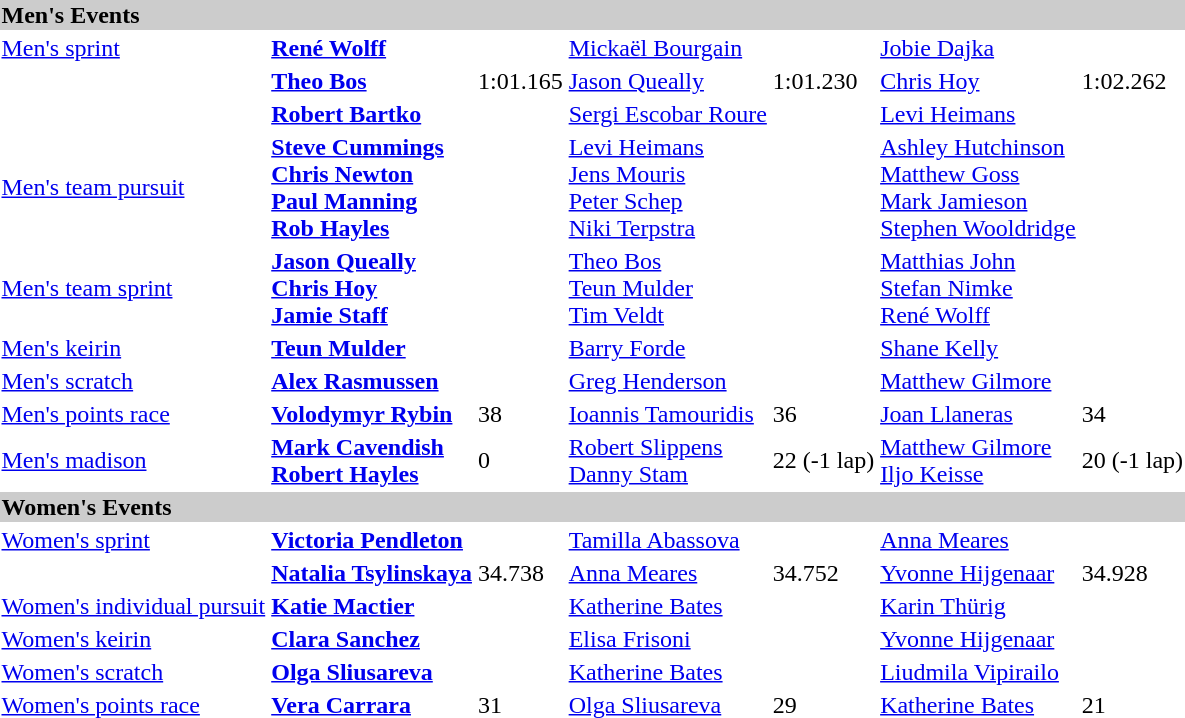<table>
<tr bgcolor="#cccccc">
<td colspan=7><strong>Men's Events</strong></td>
</tr>
<tr>
<td><a href='#'>Men's sprint</a> <br></td>
<td><strong><a href='#'>René Wolff</a></strong><br></td>
<td></td>
<td><a href='#'>Mickaël Bourgain</a><br></td>
<td></td>
<td><a href='#'>Jobie Dajka</a><br></td>
<td></td>
</tr>
<tr>
<td><br></td>
<td><strong><a href='#'>Theo Bos</a></strong><br></td>
<td>1:01.165</td>
<td><a href='#'>Jason Queally</a><br></td>
<td>1:01.230</td>
<td><a href='#'>Chris Hoy</a><br></td>
<td>1:02.262</td>
</tr>
<tr>
<td><br></td>
<td><strong><a href='#'>Robert Bartko</a></strong><br></td>
<td></td>
<td><a href='#'>Sergi Escobar Roure</a><br></td>
<td></td>
<td><a href='#'>Levi Heimans</a><br></td>
<td></td>
</tr>
<tr>
<td><a href='#'>Men's team pursuit</a><br></td>
<td><strong><a href='#'>Steve Cummings</a><br><a href='#'>Chris Newton</a><br><a href='#'>Paul Manning</a><br><a href='#'>Rob Hayles</a></strong><br></td>
<td></td>
<td><a href='#'>Levi Heimans</a><br><a href='#'>Jens Mouris</a><br><a href='#'>Peter Schep</a><br><a href='#'>Niki Terpstra</a><br></td>
<td></td>
<td><a href='#'>Ashley Hutchinson</a><br><a href='#'>Matthew Goss</a><br><a href='#'>Mark Jamieson</a><br><a href='#'>Stephen Wooldridge</a><br></td>
<td></td>
</tr>
<tr>
<td><a href='#'>Men's team sprint</a><br></td>
<td><strong><a href='#'>Jason Queally</a><br><a href='#'>Chris Hoy</a><br><a href='#'>Jamie Staff</a></strong><br></td>
<td></td>
<td><a href='#'>Theo Bos</a><br><a href='#'>Teun Mulder</a><br><a href='#'>Tim Veldt</a><br></td>
<td></td>
<td><a href='#'>Matthias John</a><br><a href='#'>Stefan Nimke</a><br><a href='#'>René Wolff</a><br></td>
<td></td>
</tr>
<tr>
<td><a href='#'>Men's keirin</a><br></td>
<td><strong><a href='#'>Teun Mulder</a></strong><br></td>
<td></td>
<td><a href='#'>Barry Forde</a><br></td>
<td></td>
<td><a href='#'>Shane Kelly</a><br></td>
<td></td>
</tr>
<tr>
<td><a href='#'>Men's scratch</a><br></td>
<td><strong><a href='#'>Alex Rasmussen</a></strong><br></td>
<td></td>
<td><a href='#'>Greg Henderson</a><br></td>
<td></td>
<td><a href='#'>Matthew Gilmore</a><br></td>
<td></td>
</tr>
<tr>
<td><a href='#'>Men's points race</a><br></td>
<td><strong><a href='#'>Volodymyr Rybin</a></strong><br></td>
<td>38</td>
<td><a href='#'>Ioannis Tamouridis</a><br></td>
<td>36</td>
<td><a href='#'>Joan Llaneras</a><br></td>
<td>34</td>
</tr>
<tr>
<td><a href='#'>Men's madison</a><br></td>
<td><strong><a href='#'>Mark Cavendish</a></strong><br><strong><a href='#'>Robert Hayles</a></strong><br></td>
<td>0</td>
<td><a href='#'>Robert Slippens</a><br><a href='#'>Danny Stam</a><br></td>
<td>22 (-1 lap)</td>
<td><a href='#'>Matthew Gilmore</a><br><a href='#'>Iljo Keisse</a><br></td>
<td>20 (-1 lap)</td>
</tr>
<tr bgcolor="#cccccc">
<td colspan=7><strong>Women's Events</strong></td>
</tr>
<tr>
<td><a href='#'>Women's sprint</a> <br></td>
<td><strong><a href='#'>Victoria Pendleton</a></strong><br></td>
<td></td>
<td><a href='#'>Tamilla Abassova</a><br></td>
<td></td>
<td><a href='#'>Anna Meares</a><br></td>
<td></td>
</tr>
<tr>
<td><br></td>
<td><strong><a href='#'>Natalia Tsylinskaya</a></strong><br></td>
<td>34.738</td>
<td><a href='#'>Anna Meares</a><br></td>
<td>34.752</td>
<td><a href='#'>Yvonne Hijgenaar</a><br></td>
<td>34.928</td>
</tr>
<tr>
<td><a href='#'>Women's individual pursuit</a><br></td>
<td><strong><a href='#'>Katie Mactier</a></strong><br></td>
<td></td>
<td><a href='#'>Katherine Bates</a><br></td>
<td></td>
<td><a href='#'>Karin Thürig</a><br></td>
<td></td>
</tr>
<tr>
<td><a href='#'>Women's keirin</a><br></td>
<td><strong><a href='#'>Clara Sanchez</a></strong><br></td>
<td></td>
<td><a href='#'>Elisa Frisoni</a><br></td>
<td></td>
<td><a href='#'>Yvonne Hijgenaar</a><br></td>
<td></td>
</tr>
<tr>
<td><a href='#'>Women's scratch</a><br></td>
<td><strong><a href='#'>Olga Sliusareva</a></strong><br></td>
<td></td>
<td><a href='#'>Katherine Bates</a><br></td>
<td></td>
<td><a href='#'>Liudmila Vipirailo</a><br></td>
<td></td>
</tr>
<tr>
<td><a href='#'>Women's points race</a><br></td>
<td><strong><a href='#'>Vera Carrara</a></strong><br></td>
<td>31</td>
<td><a href='#'>Olga Sliusareva</a><br></td>
<td>29</td>
<td><a href='#'>Katherine Bates</a><br></td>
<td>21</td>
</tr>
<tr>
</tr>
</table>
